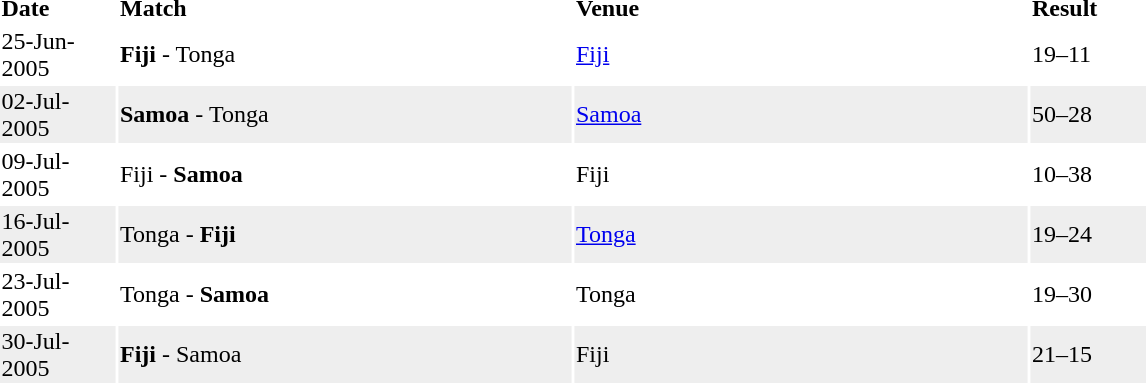<table>
<tr ---->
<td width="75"><strong>Date</strong></td>
<td width="300"><strong>Match</strong></td>
<td width="300"><strong>Venue</strong></td>
<td width="75"><strong>Result</strong></td>
</tr>
<tr ---->
<td>25-Jun-2005</td>
<td><strong>Fiji</strong> - Tonga</td>
<td><a href='#'>Fiji</a></td>
<td>19–11</td>
</tr>
<tr ---- bgcolor="#eeeeee">
<td>02-Jul-2005</td>
<td><strong>Samoa</strong> - Tonga</td>
<td><a href='#'>Samoa</a></td>
<td>50–28</td>
</tr>
<tr ---->
<td>09-Jul-2005</td>
<td>Fiji - <strong>Samoa</strong></td>
<td>Fiji</td>
<td>10–38</td>
</tr>
<tr ---- bgcolor="#eeeeee">
<td>16-Jul-2005</td>
<td>Tonga - <strong>Fiji</strong></td>
<td><a href='#'>Tonga</a></td>
<td>19–24</td>
</tr>
<tr ---->
<td>23-Jul-2005</td>
<td>Tonga - <strong>Samoa</strong></td>
<td>Tonga</td>
<td>19–30</td>
</tr>
<tr ---- bgcolor="#eeeeee">
<td>30-Jul-2005</td>
<td><strong>Fiji</strong> - Samoa</td>
<td>Fiji</td>
<td>21–15</td>
</tr>
</table>
